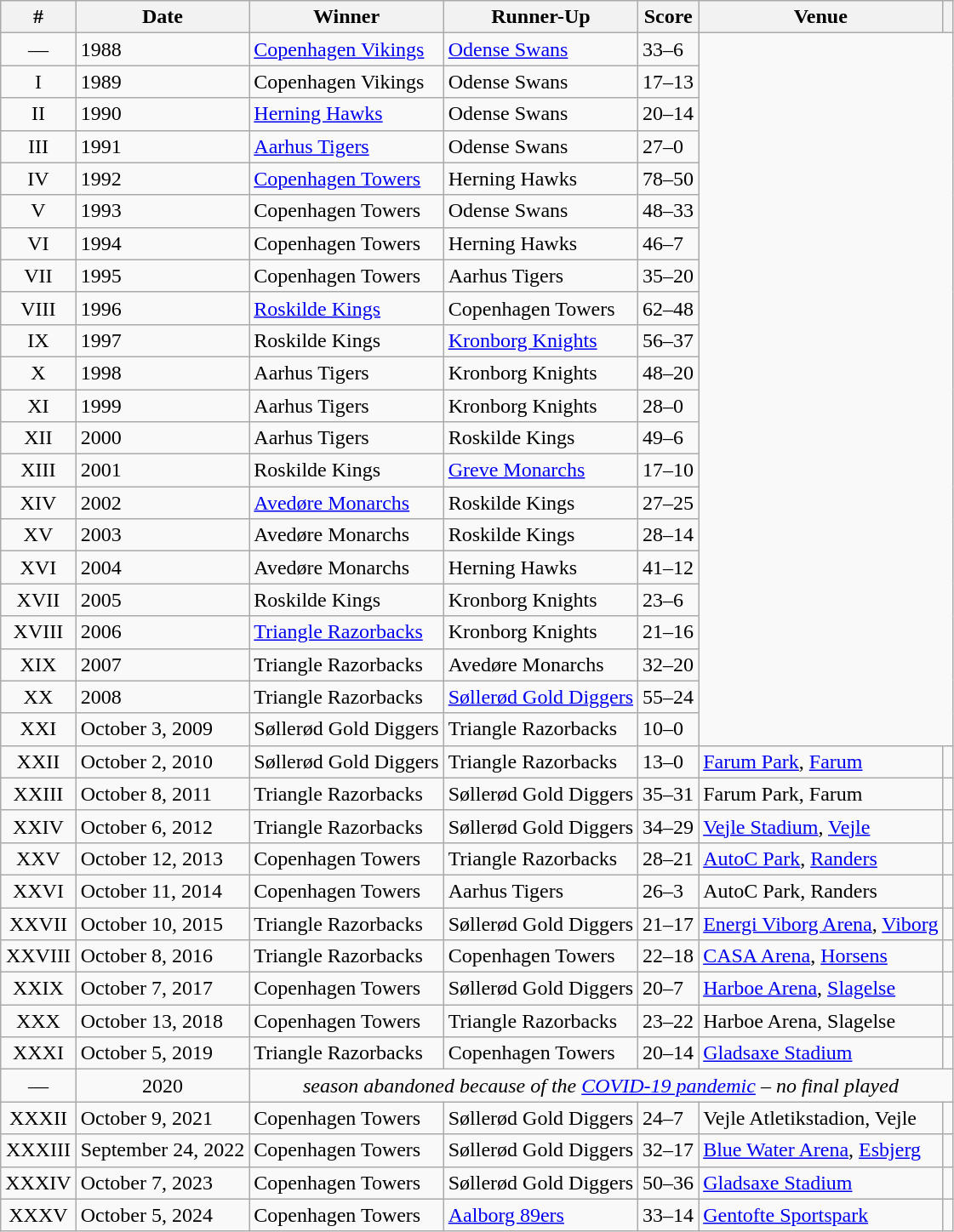<table class=wikitable>
<tr>
<th>#</th>
<th>Date</th>
<th>Winner</th>
<th>Runner-Up</th>
<th>Score</th>
<th>Venue</th>
<th></th>
</tr>
<tr>
<td style="text-align:center;">—</td>
<td>1988</td>
<td><a href='#'>Copenhagen Vikings</a></td>
<td><a href='#'>Odense Swans</a></td>
<td>33–6</td>
</tr>
<tr>
<td style="text-align:center;">I</td>
<td>1989</td>
<td>Copenhagen Vikings</td>
<td>Odense Swans</td>
<td>17–13</td>
</tr>
<tr>
<td style="text-align:center;">II</td>
<td>1990</td>
<td><a href='#'>Herning Hawks</a></td>
<td>Odense Swans</td>
<td>20–14</td>
</tr>
<tr>
<td style="text-align:center;">III</td>
<td>1991</td>
<td><a href='#'>Aarhus Tigers</a></td>
<td>Odense Swans</td>
<td>27–0</td>
</tr>
<tr>
<td style="text-align:center;">IV</td>
<td>1992</td>
<td><a href='#'>Copenhagen Towers</a></td>
<td>Herning Hawks</td>
<td>78–50</td>
</tr>
<tr>
<td style="text-align:center;">V</td>
<td>1993</td>
<td>Copenhagen Towers</td>
<td>Odense Swans</td>
<td>48–33</td>
</tr>
<tr>
<td style="text-align:center;">VI</td>
<td>1994</td>
<td>Copenhagen Towers</td>
<td>Herning Hawks</td>
<td>46–7</td>
</tr>
<tr>
<td style="text-align:center;">VII</td>
<td>1995</td>
<td>Copenhagen Towers</td>
<td>Aarhus Tigers</td>
<td>35–20</td>
</tr>
<tr>
<td style="text-align:center;">VIII</td>
<td>1996</td>
<td><a href='#'>Roskilde Kings</a></td>
<td>Copenhagen Towers</td>
<td>62–48</td>
</tr>
<tr>
<td style="text-align:center;">IX</td>
<td>1997</td>
<td>Roskilde Kings</td>
<td><a href='#'>Kronborg Knights</a></td>
<td>56–37</td>
</tr>
<tr>
<td style="text-align:center;">X</td>
<td>1998</td>
<td>Aarhus Tigers</td>
<td>Kronborg Knights</td>
<td>48–20</td>
</tr>
<tr>
<td style="text-align:center;">XI</td>
<td>1999</td>
<td>Aarhus Tigers</td>
<td>Kronborg Knights</td>
<td>28–0</td>
</tr>
<tr>
<td style="text-align:center;">XII</td>
<td>2000</td>
<td>Aarhus Tigers</td>
<td>Roskilde Kings</td>
<td>49–6</td>
</tr>
<tr>
<td style="text-align:center;">XIII</td>
<td>2001</td>
<td>Roskilde Kings</td>
<td><a href='#'>Greve Monarchs</a></td>
<td>17–10</td>
</tr>
<tr>
<td style="text-align:center;">XIV</td>
<td>2002</td>
<td><a href='#'>Avedøre Monarchs</a></td>
<td>Roskilde Kings</td>
<td>27–25</td>
</tr>
<tr>
<td style="text-align:center;">XV</td>
<td>2003</td>
<td>Avedøre Monarchs</td>
<td>Roskilde Kings</td>
<td>28–14</td>
</tr>
<tr>
<td style="text-align:center;">XVI</td>
<td>2004</td>
<td>Avedøre Monarchs</td>
<td>Herning Hawks</td>
<td>41–12</td>
</tr>
<tr>
<td style="text-align:center;">XVII</td>
<td>2005</td>
<td>Roskilde Kings</td>
<td>Kronborg Knights</td>
<td>23–6</td>
</tr>
<tr>
<td style="text-align:center;">XVIII</td>
<td>2006</td>
<td><a href='#'>Triangle Razorbacks</a></td>
<td>Kronborg Knights</td>
<td>21–16</td>
</tr>
<tr>
<td style="text-align:center;">XIX</td>
<td>2007</td>
<td>Triangle Razorbacks</td>
<td>Avedøre Monarchs</td>
<td>32–20</td>
</tr>
<tr>
<td style="text-align:center;">XX</td>
<td>2008</td>
<td>Triangle Razorbacks</td>
<td><a href='#'>Søllerød Gold Diggers</a></td>
<td>55–24</td>
</tr>
<tr>
<td style="text-align:center;">XXI</td>
<td>October 3, 2009</td>
<td>Søllerød Gold Diggers</td>
<td>Triangle Razorbacks</td>
<td>10–0</td>
</tr>
<tr>
<td style="text-align:center;">XXII</td>
<td>October 2, 2010</td>
<td>Søllerød Gold Diggers</td>
<td>Triangle Razorbacks</td>
<td>13–0</td>
<td><a href='#'>Farum Park</a>, <a href='#'>Farum</a></td>
<td></td>
</tr>
<tr>
<td style="text-align:center;">XXIII</td>
<td>October 8, 2011</td>
<td>Triangle Razorbacks</td>
<td>Søllerød Gold Diggers</td>
<td>35–31</td>
<td>Farum Park, Farum</td>
<td></td>
</tr>
<tr>
<td style="text-align:center;">XXIV</td>
<td>October 6, 2012</td>
<td>Triangle Razorbacks</td>
<td>Søllerød Gold Diggers</td>
<td>34–29</td>
<td><a href='#'>Vejle Stadium</a>, <a href='#'>Vejle</a></td>
<td></td>
</tr>
<tr>
<td style="text-align:center;">XXV</td>
<td>October 12, 2013</td>
<td>Copenhagen Towers</td>
<td>Triangle Razorbacks</td>
<td>28–21</td>
<td><a href='#'>AutoC Park</a>, <a href='#'>Randers</a></td>
<td></td>
</tr>
<tr>
<td style="text-align:center">XXVI</td>
<td>October 11, 2014</td>
<td>Copenhagen Towers</td>
<td>Aarhus Tigers</td>
<td>26–3</td>
<td>AutoC Park, Randers</td>
<td></td>
</tr>
<tr>
<td style="text-align:center">XXVII</td>
<td>October 10, 2015</td>
<td>Triangle Razorbacks</td>
<td>Søllerød Gold Diggers</td>
<td>21–17</td>
<td><a href='#'>Energi Viborg Arena</a>, <a href='#'>Viborg</a></td>
<td></td>
</tr>
<tr>
<td style="text-align:center">XXVIII</td>
<td>October 8, 2016</td>
<td>Triangle Razorbacks</td>
<td>Copenhagen Towers</td>
<td>22–18</td>
<td><a href='#'>CASA Arena</a>, <a href='#'>Horsens</a></td>
<td></td>
</tr>
<tr>
<td style="text-align:center">XXIX</td>
<td>October 7, 2017</td>
<td>Copenhagen Towers</td>
<td>Søllerød Gold Diggers</td>
<td>20–7</td>
<td><a href='#'>Harboe Arena</a>, <a href='#'>Slagelse</a></td>
<td></td>
</tr>
<tr>
<td style="text-align:center">XXX</td>
<td>October 13, 2018</td>
<td>Copenhagen Towers</td>
<td>Triangle Razorbacks</td>
<td>23–22</td>
<td>Harboe Arena, Slagelse</td>
<td></td>
</tr>
<tr>
<td style="text-align:center">XXXI</td>
<td>October 5, 2019</td>
<td>Triangle Razorbacks</td>
<td>Copenhagen Towers</td>
<td>20–14</td>
<td><a href='#'>Gladsaxe Stadium</a></td>
<td></td>
</tr>
<tr style="text-align:center">
<td>—</td>
<td>2020</td>
<td colspan="5"><em>season abandoned because of the <a href='#'>COVID-19 pandemic</a> – no final played</em></td>
</tr>
<tr>
<td style="text-align:center">XXXII</td>
<td>October 9, 2021</td>
<td>Copenhagen Towers</td>
<td>Søllerød Gold Diggers</td>
<td>24–7</td>
<td>Vejle Atletikstadion, Vejle</td>
<td></td>
</tr>
<tr>
<td style="text-align:center">XXXIII</td>
<td>September 24, 2022</td>
<td>Copenhagen Towers</td>
<td>Søllerød Gold Diggers</td>
<td>32–17</td>
<td><a href='#'>Blue Water Arena</a>, <a href='#'>Esbjerg</a></td>
<td></td>
</tr>
<tr>
<td style="text-align:center">XXXIV</td>
<td>October 7, 2023</td>
<td>Copenhagen Towers</td>
<td>Søllerød Gold Diggers</td>
<td>50–36</td>
<td><a href='#'>Gladsaxe Stadium</a></td>
<td></td>
</tr>
<tr>
<td style="text-align:center">XXXV</td>
<td>October 5, 2024</td>
<td>Copenhagen Towers</td>
<td><a href='#'>Aalborg 89ers</a></td>
<td>33–14</td>
<td><a href='#'>Gentofte Sportspark</a></td>
</tr>
</table>
